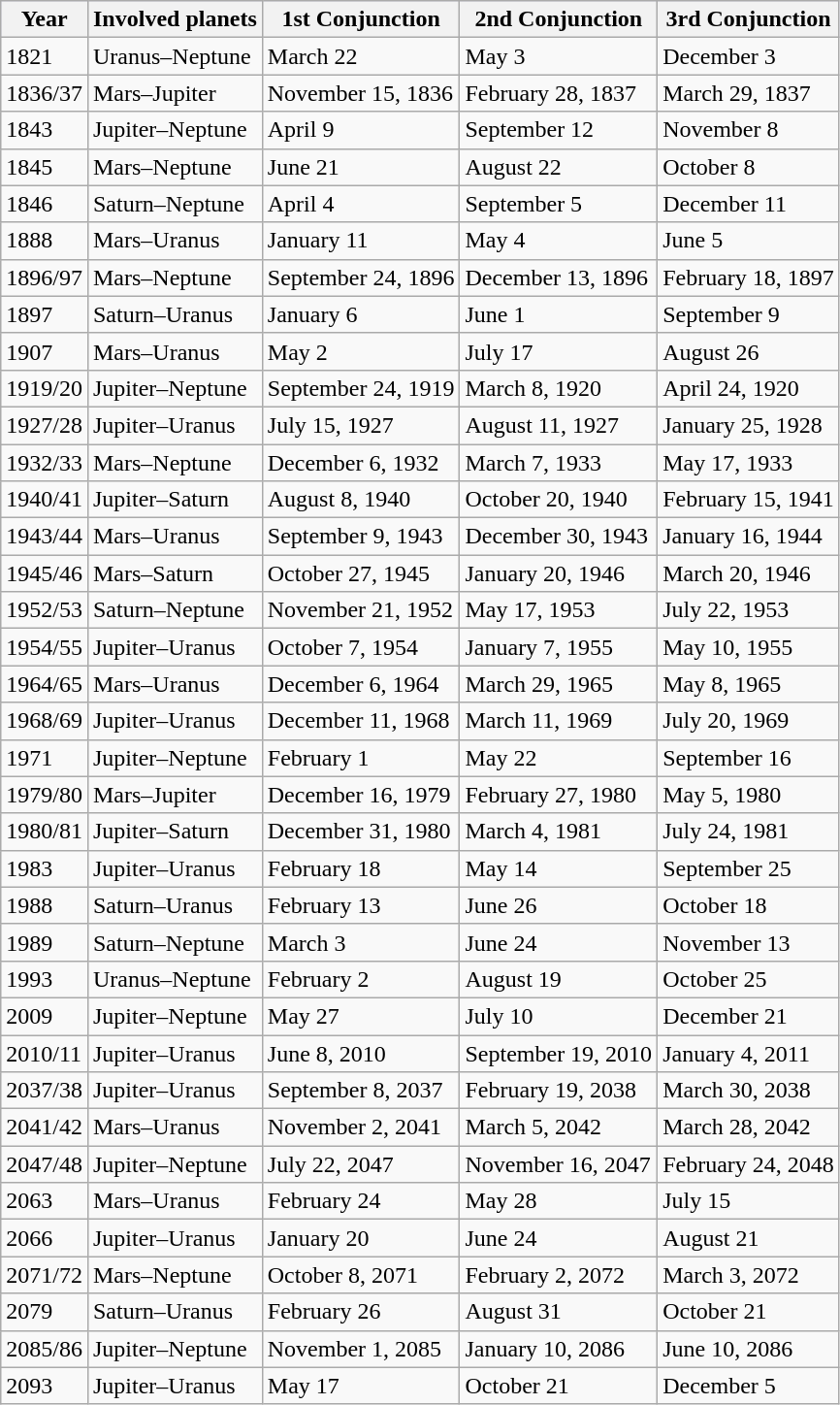<table class=wikitable>
<tr bgcolor="#ddddff" align="center" valign="top">
<th>Year</th>
<th>Involved planets</th>
<th>1st Conjunction</th>
<th>2nd Conjunction</th>
<th>3rd Conjunction</th>
</tr>
<tr>
<td>1821</td>
<td>Uranus–Neptune</td>
<td>March 22</td>
<td>May 3</td>
<td>December 3</td>
</tr>
<tr>
<td>1836/37</td>
<td>Mars–Jupiter</td>
<td>November 15, 1836</td>
<td>February 28, 1837</td>
<td>March 29, 1837</td>
</tr>
<tr>
<td>1843</td>
<td>Jupiter–Neptune</td>
<td>April 9</td>
<td>September 12</td>
<td>November 8</td>
</tr>
<tr>
<td>1845</td>
<td>Mars–Neptune</td>
<td>June 21</td>
<td>August 22</td>
<td>October 8</td>
</tr>
<tr>
<td>1846</td>
<td>Saturn–Neptune</td>
<td>April 4</td>
<td>September 5</td>
<td>December 11</td>
</tr>
<tr>
<td>1888</td>
<td>Mars–Uranus</td>
<td>January 11</td>
<td>May 4</td>
<td>June 5</td>
</tr>
<tr>
<td>1896/97</td>
<td>Mars–Neptune</td>
<td>September 24, 1896</td>
<td>December 13, 1896</td>
<td>February 18, 1897</td>
</tr>
<tr>
<td>1897</td>
<td>Saturn–Uranus</td>
<td>January 6</td>
<td>June 1</td>
<td>September 9</td>
</tr>
<tr>
<td>1907</td>
<td>Mars–Uranus</td>
<td>May 2</td>
<td>July 17</td>
<td>August 26</td>
</tr>
<tr>
<td>1919/20</td>
<td>Jupiter–Neptune</td>
<td>September 24, 1919</td>
<td>March 8, 1920</td>
<td>April 24, 1920</td>
</tr>
<tr>
<td>1927/28</td>
<td>Jupiter–Uranus</td>
<td>July 15, 1927</td>
<td>August 11, 1927</td>
<td>January 25, 1928</td>
</tr>
<tr>
<td>1932/33</td>
<td>Mars–Neptune</td>
<td>December 6, 1932</td>
<td>March 7, 1933</td>
<td>May 17, 1933</td>
</tr>
<tr>
<td>1940/41</td>
<td>Jupiter–Saturn</td>
<td>August 8, 1940</td>
<td>October 20, 1940</td>
<td>February 15, 1941</td>
</tr>
<tr>
<td>1943/44</td>
<td>Mars–Uranus</td>
<td>September 9, 1943</td>
<td>December 30, 1943</td>
<td>January 16, 1944</td>
</tr>
<tr>
<td>1945/46</td>
<td>Mars–Saturn</td>
<td>October 27, 1945</td>
<td>January 20, 1946</td>
<td>March 20, 1946</td>
</tr>
<tr>
<td>1952/53</td>
<td>Saturn–Neptune</td>
<td>November 21, 1952</td>
<td>May 17, 1953</td>
<td>July 22, 1953</td>
</tr>
<tr>
<td>1954/55</td>
<td>Jupiter–Uranus</td>
<td>October 7, 1954</td>
<td>January 7, 1955</td>
<td>May 10, 1955</td>
</tr>
<tr>
<td>1964/65</td>
<td>Mars–Uranus</td>
<td>December 6, 1964</td>
<td>March 29, 1965</td>
<td>May 8, 1965</td>
</tr>
<tr>
<td>1968/69</td>
<td>Jupiter–Uranus</td>
<td>December 11, 1968</td>
<td>March 11, 1969</td>
<td>July 20, 1969</td>
</tr>
<tr>
<td>1971</td>
<td>Jupiter–Neptune</td>
<td>February 1</td>
<td>May 22</td>
<td>September 16</td>
</tr>
<tr>
<td>1979/80</td>
<td>Mars–Jupiter</td>
<td>December 16, 1979</td>
<td>February 27, 1980</td>
<td>May 5, 1980</td>
</tr>
<tr>
<td>1980/81</td>
<td>Jupiter–Saturn</td>
<td>December 31, 1980</td>
<td>March 4, 1981</td>
<td>July 24, 1981</td>
</tr>
<tr>
<td>1983</td>
<td>Jupiter–Uranus</td>
<td>February 18</td>
<td>May 14</td>
<td>September 25</td>
</tr>
<tr>
<td>1988</td>
<td>Saturn–Uranus</td>
<td>February 13</td>
<td>June 26</td>
<td>October 18</td>
</tr>
<tr>
<td>1989</td>
<td>Saturn–Neptune</td>
<td>March 3</td>
<td>June 24</td>
<td>November 13</td>
</tr>
<tr>
<td>1993</td>
<td>Uranus–Neptune</td>
<td>February 2</td>
<td>August 19</td>
<td>October 25</td>
</tr>
<tr>
<td>2009</td>
<td>Jupiter–Neptune</td>
<td>May 27</td>
<td>July 10</td>
<td>December 21</td>
</tr>
<tr>
<td>2010/11</td>
<td>Jupiter–Uranus</td>
<td>June 8, 2010</td>
<td>September 19, 2010</td>
<td>January 4, 2011</td>
</tr>
<tr>
<td>2037/38</td>
<td>Jupiter–Uranus</td>
<td>September 8, 2037</td>
<td>February 19, 2038</td>
<td>March 30, 2038</td>
</tr>
<tr>
<td>2041/42</td>
<td>Mars–Uranus</td>
<td>November 2, 2041</td>
<td>March 5, 2042</td>
<td>March 28, 2042</td>
</tr>
<tr>
<td>2047/48</td>
<td>Jupiter–Neptune</td>
<td>July 22, 2047</td>
<td>November 16, 2047</td>
<td>February 24, 2048</td>
</tr>
<tr>
<td>2063</td>
<td>Mars–Uranus</td>
<td>February 24</td>
<td>May 28</td>
<td>July 15</td>
</tr>
<tr>
<td>2066</td>
<td>Jupiter–Uranus</td>
<td>January 20</td>
<td>June 24</td>
<td>August 21</td>
</tr>
<tr>
<td>2071/72</td>
<td>Mars–Neptune</td>
<td>October 8, 2071</td>
<td>February 2, 2072</td>
<td>March 3, 2072</td>
</tr>
<tr>
<td>2079</td>
<td>Saturn–Uranus</td>
<td>February 26</td>
<td>August 31</td>
<td>October 21</td>
</tr>
<tr>
<td>2085/86</td>
<td>Jupiter–Neptune</td>
<td>November 1, 2085</td>
<td>January 10, 2086</td>
<td>June 10, 2086</td>
</tr>
<tr>
<td>2093</td>
<td>Jupiter–Uranus</td>
<td>May 17</td>
<td>October 21</td>
<td>December 5</td>
</tr>
</table>
